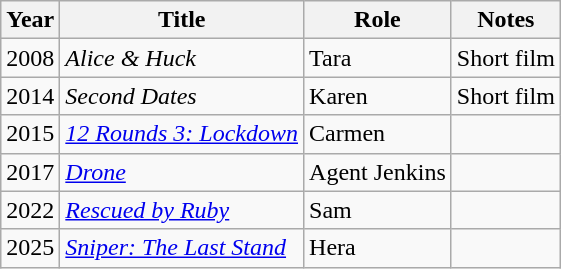<table class="wikitable sortable">
<tr>
<th>Year</th>
<th>Title</th>
<th>Role</th>
<th class="unsortable">Notes</th>
</tr>
<tr>
<td>2008</td>
<td><em>Alice & Huck</em></td>
<td>Tara</td>
<td>Short film</td>
</tr>
<tr>
<td>2014</td>
<td><em>Second Dates</em></td>
<td>Karen</td>
<td>Short film</td>
</tr>
<tr>
<td>2015</td>
<td><em><a href='#'>12 Rounds 3: Lockdown</a></em></td>
<td>Carmen</td>
<td></td>
</tr>
<tr>
<td>2017</td>
<td><em><a href='#'>Drone</a></em></td>
<td>Agent Jenkins</td>
<td></td>
</tr>
<tr>
<td>2022</td>
<td><em><a href='#'>Rescued by Ruby</a></em></td>
<td>Sam</td>
<td></td>
</tr>
<tr>
<td>2025</td>
<td><em><a href='#'>Sniper: The Last Stand</a></em></td>
<td>Hera</td>
<td></td>
</tr>
</table>
